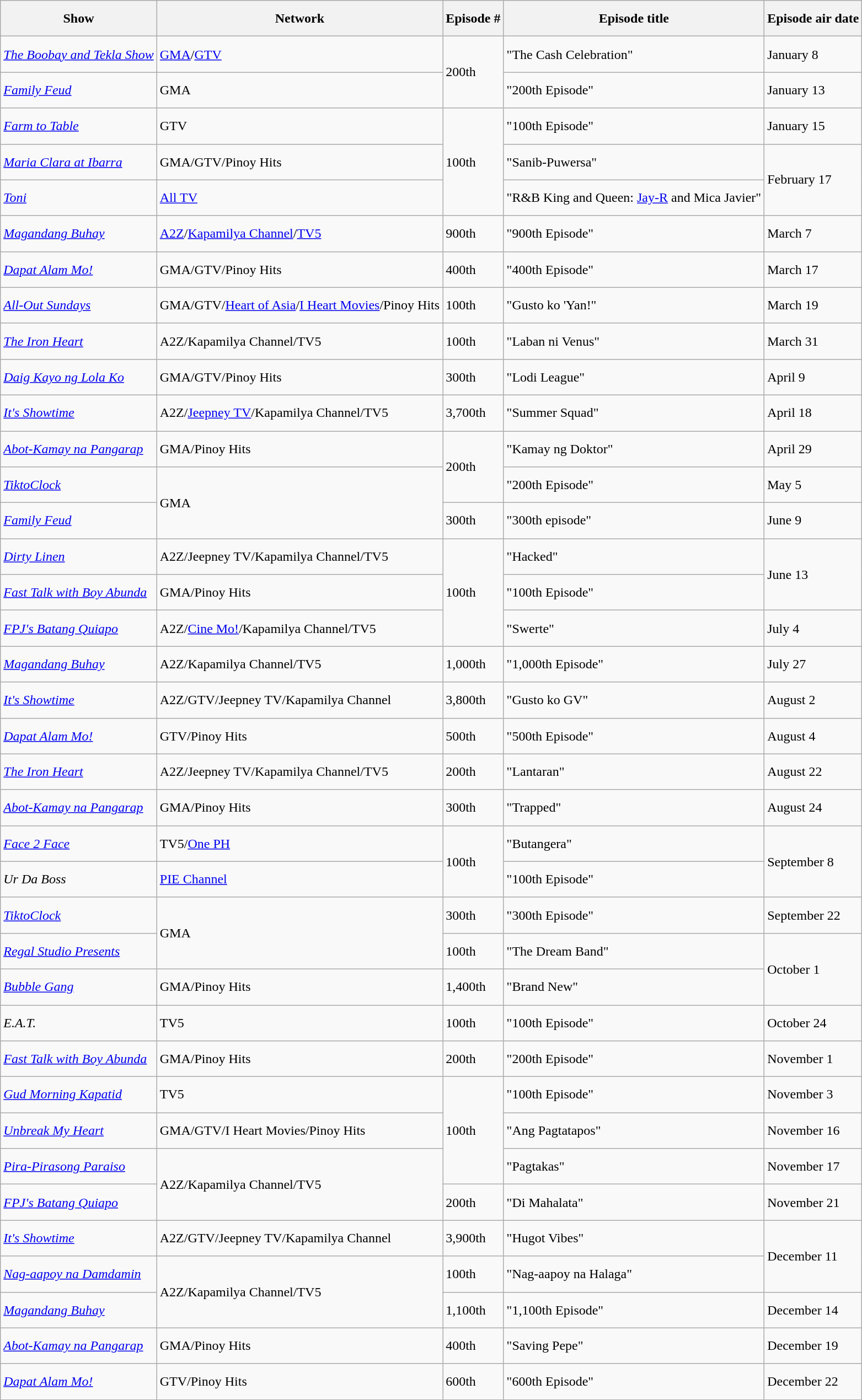<table class="wikitable" style="text-align:left; line-height:36px; width:auto;">
<tr>
<th>Show</th>
<th>Network</th>
<th>Episode #</th>
<th>Episode title</th>
<th>Episode air date</th>
</tr>
<tr>
<td><em><a href='#'>The Boobay and Tekla Show</a></em></td>
<td><a href='#'>GMA</a>/<a href='#'>GTV</a></td>
<td rowspan="2">200th</td>
<td>"The Cash Celebration"</td>
<td>January 8</td>
</tr>
<tr>
<td><a href='#'><em>Family Feud</em></a></td>
<td>GMA</td>
<td>"200th Episode"</td>
<td>January 13</td>
</tr>
<tr>
<td><em><a href='#'>Farm to Table</a></em></td>
<td>GTV</td>
<td rowspan="3">100th</td>
<td>"100th Episode"</td>
<td>January 15</td>
</tr>
<tr>
<td><em><a href='#'>Maria Clara at Ibarra</a></em></td>
<td>GMA/GTV/Pinoy Hits</td>
<td>"Sanib-Puwersa"</td>
<td rowspan="2">February 17</td>
</tr>
<tr>
<td><em><a href='#'>Toni</a></em></td>
<td><a href='#'>All TV</a></td>
<td>"R&B King and Queen: <a href='#'>Jay-R</a> and Mica Javier"</td>
</tr>
<tr>
<td><em><a href='#'>Magandang Buhay</a></em></td>
<td><a href='#'>A2Z</a>/<a href='#'>Kapamilya Channel</a>/<a href='#'>TV5</a></td>
<td>900th</td>
<td>"900th Episode"</td>
<td>March 7</td>
</tr>
<tr>
<td><em><a href='#'>Dapat Alam Mo!</a></em></td>
<td>GMA/GTV/Pinoy Hits</td>
<td>400th</td>
<td>"400th Episode"</td>
<td>March 17</td>
</tr>
<tr>
<td><em><a href='#'>All-Out Sundays</a></em></td>
<td>GMA/GTV/<a href='#'>Heart of Asia</a>/<a href='#'>I Heart Movies</a>/Pinoy Hits</td>
<td>100th</td>
<td>"Gusto ko 'Yan!"</td>
<td>March 19</td>
</tr>
<tr>
<td><em><a href='#'>The Iron Heart</a></em></td>
<td>A2Z/Kapamilya Channel/TV5</td>
<td>100th</td>
<td>"Laban ni Venus"</td>
<td>March 31</td>
</tr>
<tr>
<td><em><a href='#'>Daig Kayo ng Lola Ko</a></em></td>
<td>GMA/GTV/Pinoy Hits</td>
<td>300th</td>
<td>"Lodi League"</td>
<td>April 9</td>
</tr>
<tr>
<td><em><a href='#'>It's Showtime</a></em></td>
<td>A2Z/<a href='#'>Jeepney TV</a>/Kapamilya Channel/TV5</td>
<td>3,700th</td>
<td>"Summer Squad"</td>
<td>April 18</td>
</tr>
<tr>
<td><em><a href='#'>Abot-Kamay na Pangarap</a></em></td>
<td>GMA/Pinoy Hits</td>
<td rowspan="2">200th</td>
<td>"Kamay ng Doktor"</td>
<td>April 29</td>
</tr>
<tr>
<td><em><a href='#'>TiktoClock</a></em></td>
<td rowspan="2">GMA</td>
<td>"200th Episode"</td>
<td>May 5</td>
</tr>
<tr>
<td><a href='#'><em>Family Feud</em></a></td>
<td>300th</td>
<td>"300th episode"</td>
<td>June 9</td>
</tr>
<tr>
<td><em><a href='#'>Dirty Linen</a></em></td>
<td>A2Z/Jeepney TV/Kapamilya Channel/TV5</td>
<td rowspan="3">100th</td>
<td>"Hacked"</td>
<td rowspan="2">June 13</td>
</tr>
<tr>
<td><em><a href='#'>Fast Talk with Boy Abunda</a></em></td>
<td>GMA/Pinoy Hits</td>
<td>"100th Episode"</td>
</tr>
<tr>
<td><em><a href='#'>FPJ's Batang Quiapo</a></em></td>
<td>A2Z/<a href='#'>Cine Mo!</a>/Kapamilya Channel/TV5</td>
<td>"Swerte"</td>
<td>July 4</td>
</tr>
<tr>
<td><em><a href='#'>Magandang Buhay</a></em></td>
<td>A2Z/Kapamilya Channel/TV5</td>
<td>1,000th</td>
<td>"1,000th Episode"</td>
<td>July 27</td>
</tr>
<tr>
<td><em><a href='#'>It's Showtime</a></em></td>
<td>A2Z/GTV/Jeepney TV/Kapamilya Channel</td>
<td>3,800th</td>
<td>"Gusto ko GV"</td>
<td>August 2</td>
</tr>
<tr>
<td><em><a href='#'>Dapat Alam Mo!</a></em></td>
<td>GTV/Pinoy Hits</td>
<td>500th</td>
<td>"500th Episode"</td>
<td>August 4</td>
</tr>
<tr>
<td><em><a href='#'>The Iron Heart</a></em></td>
<td>A2Z/Jeepney TV/Kapamilya Channel/TV5</td>
<td>200th</td>
<td>"Lantaran"</td>
<td>August 22</td>
</tr>
<tr>
<td><em><a href='#'>Abot-Kamay na Pangarap</a></em></td>
<td>GMA/Pinoy Hits</td>
<td>300th</td>
<td>"Trapped"</td>
<td>August 24</td>
</tr>
<tr>
<td><em><a href='#'>Face 2 Face</a></em></td>
<td>TV5/<a href='#'>One PH</a></td>
<td rowspan="2">100th</td>
<td>"Butangera"</td>
<td rowspan="2">September 8</td>
</tr>
<tr>
<td><em>Ur Da Boss</em></td>
<td><a href='#'>PIE Channel</a></td>
<td>"100th Episode"</td>
</tr>
<tr>
<td><em><a href='#'>TiktoClock</a></em></td>
<td rowspan="2">GMA</td>
<td>300th</td>
<td>"300th Episode"</td>
<td>September 22</td>
</tr>
<tr>
<td><em><a href='#'>Regal Studio Presents</a></em></td>
<td>100th</td>
<td>"The Dream Band"</td>
<td rowspan="2">October 1</td>
</tr>
<tr>
<td><em><a href='#'>Bubble Gang</a></em></td>
<td>GMA/Pinoy Hits</td>
<td>1,400th</td>
<td>"Brand New"</td>
</tr>
<tr>
<td><em>E.A.T.</em></td>
<td>TV5</td>
<td>100th</td>
<td>"100th Episode"</td>
<td>October 24</td>
</tr>
<tr>
<td><em><a href='#'>Fast Talk with Boy Abunda</a></em></td>
<td>GMA/Pinoy Hits</td>
<td>200th</td>
<td>"200th Episode"</td>
<td>November 1</td>
</tr>
<tr>
<td><em><a href='#'>Gud Morning Kapatid</a></em></td>
<td>TV5</td>
<td rowspan="3">100th</td>
<td>"100th Episode"</td>
<td>November 3</td>
</tr>
<tr>
<td><em><a href='#'>Unbreak My Heart</a></em></td>
<td>GMA/GTV/I Heart Movies/Pinoy Hits</td>
<td>"Ang Pagtatapos"</td>
<td>November 16</td>
</tr>
<tr>
<td><em><a href='#'>Pira-Pirasong Paraiso</a></em></td>
<td rowspan="2">A2Z/Kapamilya Channel/TV5</td>
<td>"Pagtakas"</td>
<td>November 17</td>
</tr>
<tr>
<td><em><a href='#'>FPJ's Batang Quiapo</a></em></td>
<td>200th</td>
<td>"Di Mahalata"</td>
<td>November 21</td>
</tr>
<tr>
<td><em><a href='#'>It's Showtime</a></em></td>
<td>A2Z/GTV/Jeepney TV/Kapamilya Channel</td>
<td>3,900th</td>
<td>"Hugot Vibes"</td>
<td rowspan="2">December 11</td>
</tr>
<tr>
<td><em><a href='#'>Nag-aapoy na Damdamin</a></em></td>
<td rowspan="2">A2Z/Kapamilya Channel/TV5</td>
<td>100th</td>
<td>"Nag-aapoy na Halaga"</td>
</tr>
<tr>
<td><em><a href='#'>Magandang Buhay</a></em></td>
<td>1,100th</td>
<td>"1,100th Episode"</td>
<td>December 14</td>
</tr>
<tr>
<td><em><a href='#'>Abot-Kamay na Pangarap</a></em></td>
<td>GMA/Pinoy Hits</td>
<td>400th</td>
<td>"Saving Pepe"</td>
<td>December 19</td>
</tr>
<tr>
<td><em><a href='#'>Dapat Alam Mo!</a></em></td>
<td>GTV/Pinoy Hits</td>
<td>600th</td>
<td>"600th Episode"</td>
<td>December 22</td>
</tr>
<tr>
</tr>
</table>
